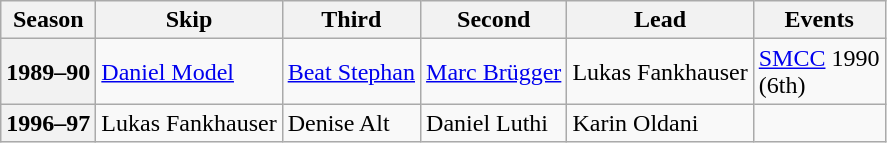<table class="wikitable">
<tr>
<th scope="col">Season</th>
<th scope="col">Skip</th>
<th scope="col">Third</th>
<th scope="col">Second</th>
<th scope="col">Lead</th>
<th scope="col">Events</th>
</tr>
<tr>
<th scope="row">1989–90</th>
<td><a href='#'>Daniel Model</a></td>
<td><a href='#'>Beat Stephan</a></td>
<td><a href='#'>Marc Brügger</a></td>
<td>Lukas Fankhauser</td>
<td><a href='#'>SMCC</a> 1990 <br> (6th)</td>
</tr>
<tr>
<th scope="row">1996–97</th>
<td>Lukas Fankhauser</td>
<td>Denise Alt</td>
<td>Daniel Luthi</td>
<td>Karin Oldani</td>
<td></td>
</tr>
</table>
